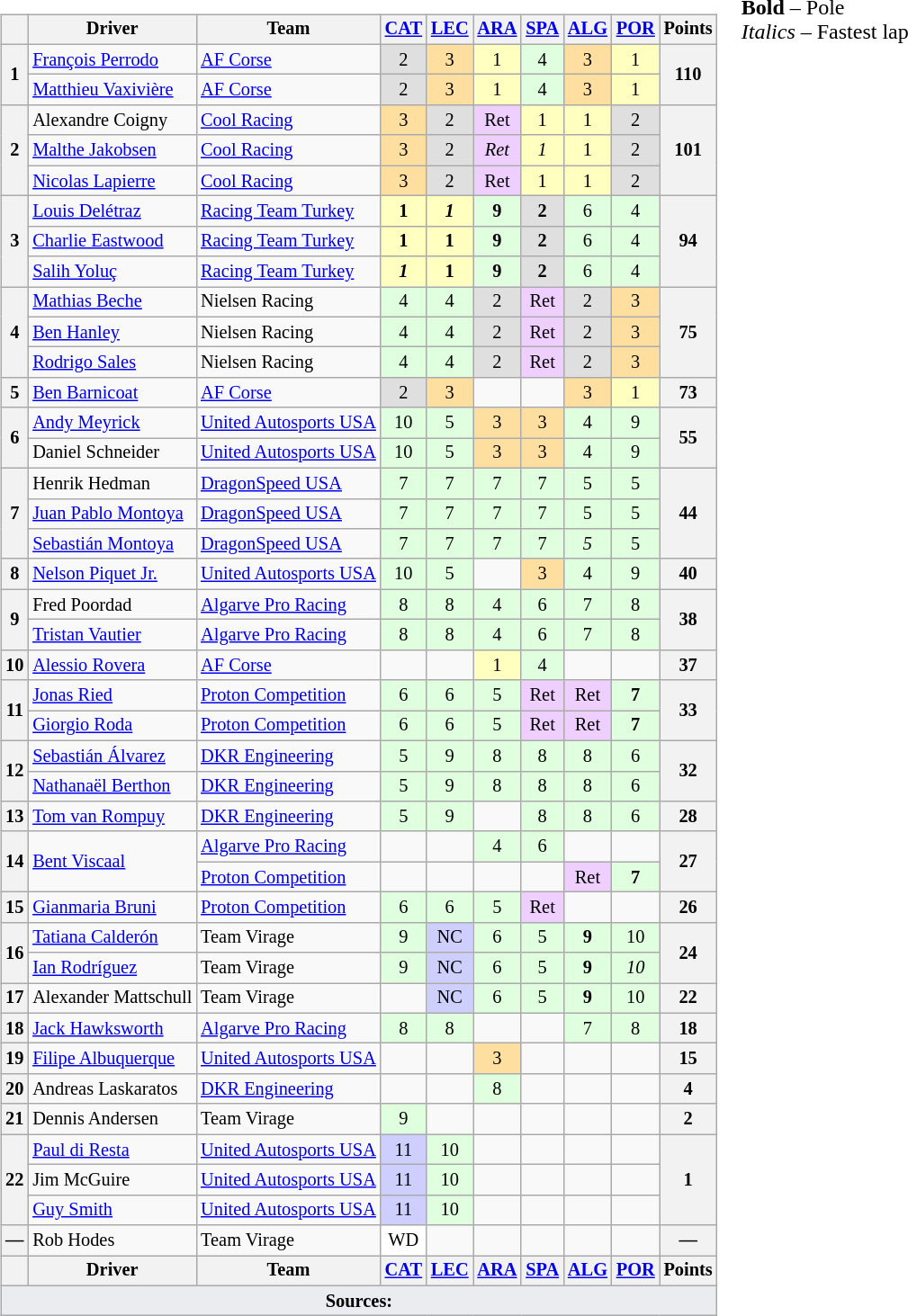<table>
<tr>
<td><br><table class="wikitable" style="font-size:85%; text-align:center;">
<tr>
<th></th>
<th>Driver</th>
<th>Team</th>
<th><a href='#'>CAT</a><br></th>
<th><a href='#'>LEC</a><br></th>
<th><a href='#'>ARA</a><br></th>
<th><a href='#'>SPA</a><br></th>
<th><a href='#'>ALG</a><br></th>
<th><a href='#'>POR</a><br></th>
<th>Points</th>
</tr>
<tr>
<th rowspan=2>1</th>
<td align="left"> <a href='#'>François Perrodo</a></td>
<td align="left"> <a href='#'>AF Corse</a></td>
<td style="background:#DFDFDF;">2</td>
<td style="background:#FFDF9F;">3</td>
<td style="background:#FFFFBF;">1</td>
<td style="background:#DFFFDF;">4</td>
<td style="background:#FFDF9F;">3</td>
<td style="background:#FFFFBF;">1</td>
<th rowspan=2>110</th>
</tr>
<tr>
<td align="left"> <a href='#'>Matthieu Vaxivière</a></td>
<td align="left"> <a href='#'>AF Corse</a></td>
<td style="background:#DFDFDF;">2</td>
<td style="background:#FFDF9F;">3</td>
<td style="background:#FFFFBF;">1</td>
<td style="background:#DFFFDF;">4</td>
<td style="background:#FFDF9F;">3</td>
<td style="background:#FFFFBF;">1</td>
</tr>
<tr>
<th rowspan=3>2</th>
<td align="left"> Alexandre Coigny</td>
<td align="left"> <a href='#'>Cool Racing</a></td>
<td style="background:#FFDF9F;">3</td>
<td style="background:#DFDFDF;">2</td>
<td style="background:#EFCFFF;">Ret</td>
<td style="background:#FFFFBF;">1</td>
<td style="background:#FFFFBF;">1</td>
<td style="background:#DFDFDF;">2</td>
<th rowspan=3>101</th>
</tr>
<tr>
<td align="left"> <a href='#'>Malthe Jakobsen</a></td>
<td align="left"> <a href='#'>Cool Racing</a></td>
<td style="background:#FFDF9F;">3</td>
<td style="background:#DFDFDF;">2</td>
<td style="background:#EFCFFF;"><em>Ret</em></td>
<td style="background:#FFFFBF;"><em>1</em></td>
<td style="background:#FFFFBF;">1</td>
<td style="background:#DFDFDF;">2</td>
</tr>
<tr>
<td align="left"> <a href='#'>Nicolas Lapierre</a></td>
<td align="left"> <a href='#'>Cool Racing</a></td>
<td style="background:#FFDF9F;">3</td>
<td style="background:#DFDFDF;">2</td>
<td style="background:#EFCFFF;">Ret</td>
<td style="background:#FFFFBF;">1</td>
<td style="background:#FFFFBF;">1</td>
<td style="background:#DFDFDF;">2</td>
</tr>
<tr>
<th rowspan=3>3</th>
<td align="left"> <a href='#'>Louis Delétraz</a></td>
<td align="left"> <a href='#'>Racing Team Turkey</a></td>
<td style="background:#FFFFBF;"><strong>1</strong></td>
<td style="background:#FFFFBF;"><strong><em>1</em></strong></td>
<td style="background:#DFFFDF;"><strong>9</strong></td>
<td style="background:#DFDFDF;"><strong>2</strong></td>
<td style="background:#DFFFDF;">6</td>
<td style="background:#DFFFDF;">4</td>
<th rowspan=3>94</th>
</tr>
<tr>
<td align="left"> <a href='#'>Charlie Eastwood</a></td>
<td align="left"> <a href='#'>Racing Team Turkey</a></td>
<td style="background:#FFFFBF;"><strong>1</strong></td>
<td style="background:#FFFFBF;"><strong>1</strong></td>
<td style="background:#DFFFDF;"><strong>9</strong></td>
<td style="background:#DFDFDF;"><strong>2</strong></td>
<td style="background:#DFFFDF;">6</td>
<td style="background:#DFFFDF;">4</td>
</tr>
<tr>
<td align="left"> <a href='#'>Salih Yoluç</a></td>
<td align="left"> <a href='#'>Racing Team Turkey</a></td>
<td style="background:#FFFFBF;"><strong><em>1</em></strong></td>
<td style="background:#FFFFBF;"><strong>1</strong></td>
<td style="background:#DFFFDF;"><strong>9</strong></td>
<td style="background:#DFDFDF;"><strong>2</strong></td>
<td style="background:#DFFFDF;">6</td>
<td style="background:#DFFFDF;">4</td>
</tr>
<tr>
<th rowspan=3>4</th>
<td align="left"> <a href='#'>Mathias Beche</a></td>
<td align="left"> Nielsen Racing</td>
<td style="background:#DFFFDF;">4</td>
<td style="background:#DFFFDF;">4</td>
<td style="background:#DFDFDF;">2</td>
<td style="background:#EFCFFF;">Ret</td>
<td style="background:#DFDFDF;">2</td>
<td style="background:#FFDF9F;">3</td>
<th rowspan=3>75</th>
</tr>
<tr>
<td align="left"> <a href='#'>Ben Hanley</a></td>
<td align="left"> Nielsen Racing</td>
<td style="background:#DFFFDF;">4</td>
<td style="background:#DFFFDF;">4</td>
<td style="background:#DFDFDF;">2</td>
<td style="background:#EFCFFF;">Ret</td>
<td style="background:#DFDFDF;">2</td>
<td style="background:#FFDF9F;">3</td>
</tr>
<tr>
<td align="left"> <a href='#'>Rodrigo Sales</a></td>
<td align="left"> Nielsen Racing</td>
<td style="background:#DFFFDF;">4</td>
<td style="background:#DFFFDF;">4</td>
<td style="background:#DFDFDF;">2</td>
<td style="background:#EFCFFF;">Ret</td>
<td style="background:#DFDFDF;">2</td>
<td style="background:#FFDF9F;">3</td>
</tr>
<tr>
<th>5</th>
<td align="left"> <a href='#'>Ben Barnicoat</a></td>
<td align="left"> <a href='#'>AF Corse</a></td>
<td style="background:#DFDFDF;">2</td>
<td style="background:#FFDF9F;">3</td>
<td></td>
<td></td>
<td style="background:#FFDF9F;">3</td>
<td style="background:#FFFFBF;">1</td>
<th>73</th>
</tr>
<tr>
<th rowspan=2>6</th>
<td align="left"> <a href='#'>Andy Meyrick</a></td>
<td align="left"> <a href='#'>United Autosports USA</a></td>
<td style="background:#DFFFDF;">10</td>
<td style="background:#DFFFDF;">5</td>
<td style="background:#FFDF9F;">3</td>
<td style="background:#FFDF9F;">3</td>
<td style="background:#DFFFDF;">4</td>
<td style="background:#DFFFDF;">9</td>
<th rowspan=2>55</th>
</tr>
<tr>
<td align="left"> Daniel Schneider</td>
<td align="left"> <a href='#'>United Autosports USA</a></td>
<td style="background:#DFFFDF;">10</td>
<td style="background:#DFFFDF;">5</td>
<td style="background:#FFDF9F;">3</td>
<td style="background:#FFDF9F;">3</td>
<td style="background:#DFFFDF;">4</td>
<td style="background:#DFFFDF;">9</td>
</tr>
<tr>
<th rowspan=3>7</th>
<td align="left"> Henrik Hedman</td>
<td align="left"> <a href='#'>DragonSpeed USA</a></td>
<td style="background:#DFFFDF;">7</td>
<td style="background:#DFFFDF;">7</td>
<td style="background:#DFFFDF;">7</td>
<td style="background:#DFFFDF;">7</td>
<td style="background:#DFFFDF;">5</td>
<td style="background:#DFFFDF;">5</td>
<th rowspan=3>44</th>
</tr>
<tr>
<td align="left"> <a href='#'>Juan Pablo Montoya</a></td>
<td align="left"> <a href='#'>DragonSpeed USA</a></td>
<td style="background:#DFFFDF;">7</td>
<td style="background:#DFFFDF;">7</td>
<td style="background:#DFFFDF;">7</td>
<td style="background:#DFFFDF;">7</td>
<td style="background:#DFFFDF;">5</td>
<td style="background:#DFFFDF;">5</td>
</tr>
<tr>
<td align="left"> <a href='#'>Sebastián Montoya</a></td>
<td align="left"> <a href='#'>DragonSpeed USA</a></td>
<td style="background:#DFFFDF;">7</td>
<td style="background:#DFFFDF;">7</td>
<td style="background:#DFFFDF;">7</td>
<td style="background:#DFFFDF;">7</td>
<td style="background:#DFFFDF;"><em>5</em></td>
<td style="background:#DFFFDF;">5</td>
</tr>
<tr>
<th>8</th>
<td align="left"> <a href='#'>Nelson Piquet Jr.</a></td>
<td align="left"> <a href='#'>United Autosports USA</a></td>
<td style="background:#DFFFDF;">10</td>
<td style="background:#DFFFDF;">5</td>
<td></td>
<td style="background:#FFDF9F;">3</td>
<td style="background:#DFFFDF;">4</td>
<td style="background:#DFFFDF;">9</td>
<th>40</th>
</tr>
<tr>
<th rowspan=2>9</th>
<td align="left"> Fred Poordad</td>
<td align="left"> <a href='#'>Algarve Pro Racing</a></td>
<td style="background:#DFFFDF;">8</td>
<td style="background:#DFFFDF;">8</td>
<td style="background:#DFFFDF;">4</td>
<td style="background:#DFFFDF;">6</td>
<td style="background:#DFFFDF;">7</td>
<td style="background:#DFFFDF;">8</td>
<th rowspan=2>38</th>
</tr>
<tr>
<td align="left"> <a href='#'>Tristan Vautier</a></td>
<td align="left"> <a href='#'>Algarve Pro Racing</a></td>
<td style="background:#DFFFDF;">8</td>
<td style="background:#DFFFDF;">8</td>
<td style="background:#DFFFDF;">4</td>
<td style="background:#DFFFDF;">6</td>
<td style="background:#DFFFDF;">7</td>
<td style="background:#DFFFDF;">8</td>
</tr>
<tr>
<th>10</th>
<td align="left"> <a href='#'>Alessio Rovera</a></td>
<td align="left"> <a href='#'>AF Corse</a></td>
<td></td>
<td></td>
<td style="background:#FFFFBF;">1</td>
<td style="background:#DFFFDF;">4</td>
<td></td>
<td></td>
<th>37</th>
</tr>
<tr>
<th rowspan=2>11</th>
<td align="left"> <a href='#'>Jonas Ried</a></td>
<td align="left"> <a href='#'>Proton Competition</a></td>
<td style="background:#DFFFDF;">6</td>
<td style="background:#DFFFDF;">6</td>
<td style="background:#DFFFDF;">5</td>
<td style="background:#EFCFFF;">Ret</td>
<td style="background:#EFCFFF;">Ret</td>
<td style="background:#DFFFDF;"><strong>7</strong></td>
<th rowspan=2>33</th>
</tr>
<tr>
<td align="left"> <a href='#'>Giorgio Roda</a></td>
<td align="left"> <a href='#'>Proton Competition</a></td>
<td style="background:#DFFFDF;">6</td>
<td style="background:#DFFFDF;">6</td>
<td style="background:#DFFFDF;">5</td>
<td style="background:#EFCFFF;">Ret</td>
<td style="background:#EFCFFF;">Ret</td>
<td style="background:#DFFFDF;"><strong>7</strong></td>
</tr>
<tr>
<th rowspan=2>12</th>
<td align="left"> <a href='#'>Sebastián Álvarez</a></td>
<td align="left"> <a href='#'>DKR Engineering</a></td>
<td style="background:#DFFFDF;">5</td>
<td style="background:#DFFFDF;">9</td>
<td style="background:#DFFFDF;">8</td>
<td style="background:#DFFFDF;">8</td>
<td style="background:#DFFFDF;">8</td>
<td style="background:#DFFFDF;">6</td>
<th rowspan=2>32</th>
</tr>
<tr>
<td align="left"> <a href='#'>Nathanaël Berthon</a></td>
<td align="left"> <a href='#'>DKR Engineering</a></td>
<td style="background:#DFFFDF;">5</td>
<td style="background:#DFFFDF;">9</td>
<td style="background:#DFFFDF;">8</td>
<td style="background:#DFFFDF;">8</td>
<td style="background:#DFFFDF;">8</td>
<td style="background:#DFFFDF;">6</td>
</tr>
<tr>
<th>13</th>
<td align="left"> <a href='#'>Tom van Rompuy</a></td>
<td align="left"> <a href='#'>DKR Engineering</a></td>
<td style="background:#DFFFDF;">5</td>
<td style="background:#DFFFDF;">9</td>
<td></td>
<td style="background:#DFFFDF;">8</td>
<td style="background:#DFFFDF;">8</td>
<td style="background:#DFFFDF;">6</td>
<th>28</th>
</tr>
<tr>
<th rowspan=2>14</th>
<td rowspan=2 align="left"> <a href='#'>Bent Viscaal</a></td>
<td align="left"> <a href='#'>Algarve Pro Racing</a></td>
<td></td>
<td></td>
<td style="background:#DFFFDF;">4</td>
<td style="background:#DFFFDF;">6</td>
<td></td>
<td></td>
<th rowspan=2>27</th>
</tr>
<tr>
<td align="left"> <a href='#'>Proton Competition</a></td>
<td></td>
<td></td>
<td></td>
<td></td>
<td style="background:#EFCFFF;">Ret</td>
<td style="background:#DFFFDF;"><strong>7</strong></td>
</tr>
<tr>
<th>15</th>
<td align="left"> <a href='#'>Gianmaria Bruni</a></td>
<td align="left"> <a href='#'>Proton Competition</a></td>
<td style="background:#DFFFDF;">6</td>
<td style="background:#DFFFDF;">6</td>
<td style="background:#DFFFDF;">5</td>
<td style="background:#EFCFFF;">Ret</td>
<td></td>
<td></td>
<th>26</th>
</tr>
<tr>
<th rowspan=2>16</th>
<td align="left"> <a href='#'>Tatiana Calderón</a></td>
<td align="left"> Team Virage</td>
<td style="background:#DFFFDF;">9</td>
<td style="background:#CFCFFF;">NC</td>
<td style="background:#DFFFDF;">6</td>
<td style="background:#DFFFDF;">5</td>
<td style="background:#DFFFDF;"><strong>9</strong></td>
<td style="background:#DFFFDF;">10</td>
<th rowspan=2>24</th>
</tr>
<tr>
<td align="left"> <a href='#'>Ian Rodríguez</a></td>
<td align="left"> Team Virage</td>
<td style="background:#DFFFDF;">9</td>
<td style="background:#CFCFFF;">NC</td>
<td style="background:#DFFFDF;">6</td>
<td style="background:#DFFFDF;">5</td>
<td style="background:#DFFFDF;"><strong>9</strong></td>
<td style="background:#DFFFDF;"><em>10</em></td>
</tr>
<tr>
<th>17</th>
<td align="left"> Alexander Mattschull</td>
<td align="left"> Team Virage</td>
<td></td>
<td style="background:#CFCFFF;">NC</td>
<td style="background:#DFFFDF;">6</td>
<td style="background:#DFFFDF;">5</td>
<td style="background:#DFFFDF;"><strong>9</strong></td>
<td style="background:#DFFFDF;">10</td>
<th>22</th>
</tr>
<tr>
<th>18</th>
<td align="left"> <a href='#'>Jack Hawksworth</a></td>
<td align="left"> <a href='#'>Algarve Pro Racing</a></td>
<td style="background:#DFFFDF;">8</td>
<td style="background:#DFFFDF;">8</td>
<td></td>
<td></td>
<td style="background:#DFFFDF;">7</td>
<td style="background:#DFFFDF;">8</td>
<th>18</th>
</tr>
<tr>
<th>19</th>
<td align="left"> <a href='#'>Filipe Albuquerque</a></td>
<td align="left"> <a href='#'>United Autosports USA</a></td>
<td></td>
<td></td>
<td style="background:#FFDF9F;">3</td>
<td></td>
<td></td>
<td></td>
<th>15</th>
</tr>
<tr>
<th>20</th>
<td align="left"> Andreas Laskaratos</td>
<td align="left"> <a href='#'>DKR Engineering</a></td>
<td></td>
<td></td>
<td style="background:#DFFFDF;">8</td>
<td></td>
<td></td>
<td></td>
<th>4</th>
</tr>
<tr>
<th>21</th>
<td align="left"> Dennis Andersen</td>
<td align="left"> Team Virage</td>
<td style="background:#DFFFDF;">9</td>
<td></td>
<td></td>
<td></td>
<td></td>
<td></td>
<th>2</th>
</tr>
<tr>
<th rowspan=3>22</th>
<td align="left"> <a href='#'>Paul di Resta</a></td>
<td align="left"> <a href='#'>United Autosports USA</a></td>
<td style="background:#CFCFFF;">11</td>
<td style="background:#DFFFDF;">10</td>
<td></td>
<td></td>
<td></td>
<td></td>
<th rowspan=3>1</th>
</tr>
<tr>
<td align="left"> Jim McGuire</td>
<td align="left"> <a href='#'>United Autosports USA</a></td>
<td style="background:#CFCFFF;">11</td>
<td style="background:#DFFFDF;">10</td>
<td></td>
<td></td>
<td></td>
<td></td>
</tr>
<tr>
<td align="left"> <a href='#'>Guy Smith</a></td>
<td align="left"> <a href='#'>United Autosports USA</a></td>
<td style="background:#CFCFFF;">11</td>
<td style="background:#DFFFDF;">10</td>
<td></td>
<td></td>
<td></td>
<td></td>
</tr>
<tr>
<th>—</th>
<td align="left"> Rob Hodes</td>
<td align="left"> Team Virage</td>
<td style="background:#FFFFFF;">WD</td>
<td></td>
<td></td>
<td></td>
<td></td>
<td></td>
<th>—</th>
</tr>
<tr>
<th></th>
<th>Driver</th>
<th>Team</th>
<th><a href='#'>CAT</a><br></th>
<th><a href='#'>LEC</a><br></th>
<th><a href='#'>ARA</a><br></th>
<th><a href='#'>SPA</a><br></th>
<th><a href='#'>ALG</a><br></th>
<th><a href='#'>POR</a><br></th>
<th>Points</th>
</tr>
<tr class="sortbottom">
<td colspan="10" style="background-color:#EAECF0;text-align:center"><strong>Sources:</strong></td>
</tr>
</table>
</td>
<td valign="top"><br><span><strong>Bold</strong> – Pole</span><br><span><em>Italics</em> – Fastest lap</span></td>
</tr>
</table>
